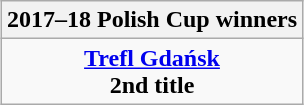<table class=wikitable style="text-align:center; margin:auto">
<tr>
<th>2017–18 Polish Cup winners</th>
</tr>
<tr>
<td><strong><a href='#'>Trefl Gdańsk</a></strong><br><strong>2nd title</strong></td>
</tr>
</table>
